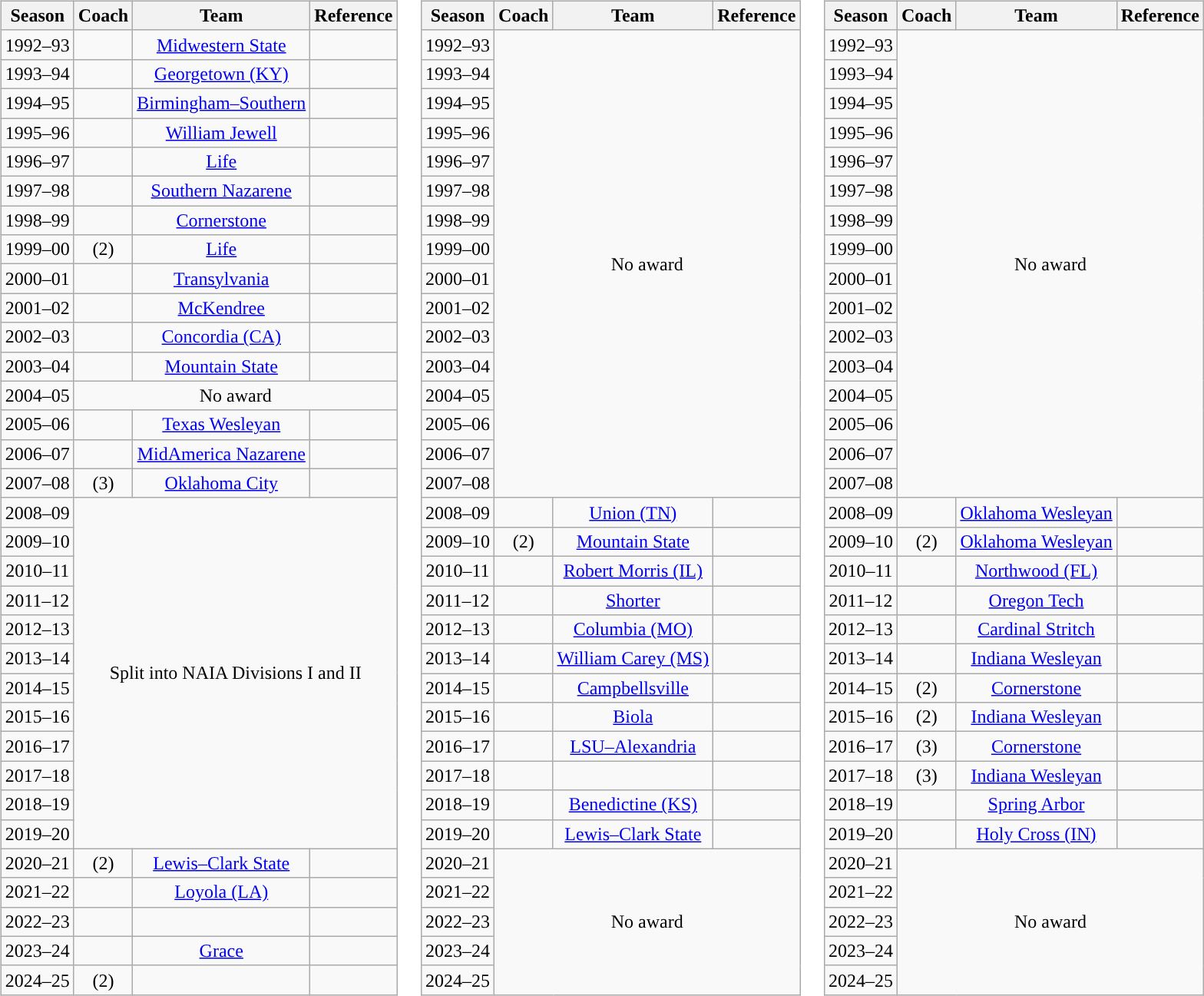<table>
<tr valign="top">
<td><br><table class="wikitable sortable" style="margin-left:auto;margin-right:auto">
<tr>
<th>Season</th>
<th>Coach</th>
<th>Team</th>
<th class="unsortable">Reference</th>
</tr>
<tr align=center>
<td>1992–93</td>
<td></td>
<td><a href='#'>Midwestern State</a></td>
<td></td>
</tr>
<tr align=center>
<td>1993–94</td>
<td></td>
<td><a href='#'>Georgetown (KY)</a></td>
<td></td>
</tr>
<tr align=center>
<td>1994–95</td>
<td></td>
<td><a href='#'>Birmingham–Southern</a></td>
<td></td>
</tr>
<tr align=center>
<td>1995–96</td>
<td></td>
<td><a href='#'>William Jewell</a></td>
<td></td>
</tr>
<tr align=center>
<td>1996–97</td>
<td></td>
<td><a href='#'>Life</a></td>
<td></td>
</tr>
<tr align=center>
<td>1997–98</td>
<td></td>
<td><a href='#'>Southern Nazarene</a></td>
<td></td>
</tr>
<tr align=center>
<td>1998–99</td>
<td></td>
<td><a href='#'>Cornerstone</a></td>
<td></td>
</tr>
<tr align=center>
<td>1999–00</td>
<td> (2)</td>
<td><a href='#'>Life</a></td>
<td></td>
</tr>
<tr align=center>
<td>2000–01</td>
<td></td>
<td><a href='#'>Transylvania</a></td>
<td></td>
</tr>
<tr align=center>
<td>2001–02</td>
<td></td>
<td><a href='#'>McKendree</a></td>
<td></td>
</tr>
<tr align=center>
<td>2002–03</td>
<td></td>
<td><a href='#'>Concordia (CA)</a></td>
<td></td>
</tr>
<tr align=center>
<td>2003–04</td>
<td></td>
<td><a href='#'>Mountain State</a></td>
<td></td>
</tr>
<tr align=center>
<td>2004–05</td>
<td colspan=3>No award</td>
</tr>
<tr align=center>
<td>2005–06</td>
<td></td>
<td><a href='#'>Texas Wesleyan</a></td>
<td></td>
</tr>
<tr align=center>
<td>2006–07</td>
<td></td>
<td><a href='#'>MidAmerica Nazarene</a></td>
<td></td>
</tr>
<tr align=center>
<td>2007–08</td>
<td> (3)</td>
<td><a href='#'>Oklahoma City</a></td>
<td></td>
</tr>
<tr align=center>
<td>2008–09</td>
<td colspan=3 rowspan=12>Split into NAIA Divisions I and II</td>
</tr>
<tr align=center>
<td>2009–10</td>
</tr>
<tr align=center>
<td>2010–11</td>
</tr>
<tr align=center>
<td>2011–12</td>
</tr>
<tr align=center>
<td>2012–13</td>
</tr>
<tr align=center>
<td>2013–14</td>
</tr>
<tr align=center>
<td>2014–15</td>
</tr>
<tr align=center>
<td>2015–16</td>
</tr>
<tr align=center>
<td>2016–17</td>
</tr>
<tr align=center>
<td>2017–18</td>
</tr>
<tr align=center>
<td>2018–19</td>
</tr>
<tr align=center>
<td>2019–20</td>
</tr>
<tr align=center>
<td>2020–21</td>
<td> (2)</td>
<td><a href='#'>Lewis–Clark State</a></td>
<td></td>
</tr>
<tr align=center>
<td>2021–22</td>
<td></td>
<td><a href='#'>Loyola (LA)</a></td>
<td></td>
</tr>
<tr align=center>
<td>2022–23</td>
<td></td>
<td></td>
<td></td>
</tr>
<tr align=center>
<td>2023–24</td>
<td></td>
<td><a href='#'>Grace</a></td>
<td></td>
</tr>
<tr align=center>
<td>2024–25</td>
<td> (2)</td>
<td></td>
<td></td>
</tr>
</table>
</td>
<td></td>
<td></td>
<td></td>
<td></td>
<td><br><table class="wikitable sortable" style="margin-left:auto;margin-right:auto">
<tr>
<th>Season</th>
<th>Coach</th>
<th>Team</th>
<th class="unsortable">Reference</th>
</tr>
<tr align=center>
<td>1992–93</td>
<td colspan=3 rowspan=16>No award</td>
</tr>
<tr align=center>
<td>1993–94</td>
</tr>
<tr align=center>
<td>1994–95</td>
</tr>
<tr align=center>
<td>1995–96</td>
</tr>
<tr align=center>
<td>1996–97</td>
</tr>
<tr align=center>
<td>1997–98</td>
</tr>
<tr align=center>
<td>1998–99</td>
</tr>
<tr align=center>
<td>1999–00</td>
</tr>
<tr align=center>
<td>2000–01</td>
</tr>
<tr align=center>
<td>2001–02</td>
</tr>
<tr align=center>
<td>2002–03</td>
</tr>
<tr align=center>
<td>2003–04</td>
</tr>
<tr align=center>
<td>2004–05</td>
</tr>
<tr align=center>
<td>2005–06</td>
</tr>
<tr align=center>
<td>2006–07</td>
</tr>
<tr align=center>
<td>2007–08</td>
</tr>
<tr align=center>
<td>2008–09</td>
<td></td>
<td><a href='#'>Union (TN)</a></td>
<td></td>
</tr>
<tr align=center>
<td>2009–10</td>
<td> (2)</td>
<td><a href='#'>Mountain State</a></td>
<td></td>
</tr>
<tr align=center>
<td>2010–11</td>
<td></td>
<td><a href='#'>Robert Morris (IL)</a></td>
<td></td>
</tr>
<tr align=center>
<td>2011–12</td>
<td></td>
<td><a href='#'>Shorter</a></td>
<td></td>
</tr>
<tr align=center>
<td>2012–13</td>
<td></td>
<td><a href='#'>Columbia (MO)</a></td>
<td></td>
</tr>
<tr align=center>
<td>2013–14</td>
<td></td>
<td><a href='#'>William Carey (MS)</a></td>
<td></td>
</tr>
<tr align=center>
<td>2014–15</td>
<td></td>
<td><a href='#'>Campbellsville</a></td>
<td></td>
</tr>
<tr align=center>
<td>2015–16</td>
<td></td>
<td><a href='#'>Biola</a></td>
<td></td>
</tr>
<tr align=center>
<td>2016–17</td>
<td></td>
<td><a href='#'>LSU–Alexandria</a></td>
<td></td>
</tr>
<tr align=center>
<td>2017–18</td>
<td></td>
<td></td>
<td></td>
</tr>
<tr align=center>
<td>2018–19</td>
<td></td>
<td><a href='#'>Benedictine (KS)</a></td>
<td></td>
</tr>
<tr align=center>
<td>2019–20</td>
<td></td>
<td><a href='#'>Lewis–Clark State</a></td>
<td></td>
</tr>
<tr align=center>
<td>2020–21</td>
<td colspan=3 rowspan=5>No award</td>
</tr>
<tr align=center>
<td>2021–22</td>
</tr>
<tr align=center>
<td>2022–23</td>
</tr>
<tr align=center>
<td>2023–24</td>
</tr>
<tr align=center>
<td>2024–25</td>
</tr>
</table>
</td>
<td></td>
<td></td>
<td></td>
<td></td>
<td><br><table class="wikitable sortable" style="margin-left:auto;margin-right:auto">
<tr>
<th>Season</th>
<th>Coach</th>
<th>Team</th>
<th class="unsortable">Reference</th>
</tr>
<tr align=center>
<td>1992–93</td>
<td colspan=3 rowspan=16>No award</td>
</tr>
<tr align=center>
<td>1993–94</td>
</tr>
<tr align=center>
<td>1994–95</td>
</tr>
<tr align=center>
<td>1995–96</td>
</tr>
<tr align=center>
<td>1996–97</td>
</tr>
<tr align=center>
<td>1997–98</td>
</tr>
<tr align=center>
<td>1998–99</td>
</tr>
<tr align=center>
<td>1999–00</td>
</tr>
<tr align=center>
<td>2000–01</td>
</tr>
<tr align=center>
<td>2001–02</td>
</tr>
<tr align=center>
<td>2002–03</td>
</tr>
<tr align=center>
<td>2003–04</td>
</tr>
<tr align=center>
<td>2004–05</td>
</tr>
<tr align=center>
<td>2005–06</td>
</tr>
<tr align=center>
<td>2006–07</td>
</tr>
<tr align=center>
<td>2007–08</td>
</tr>
<tr align=center>
<td>2008–09</td>
<td></td>
<td><a href='#'>Oklahoma Wesleyan</a></td>
<td></td>
</tr>
<tr align=center>
<td>2009–10</td>
<td> (2)</td>
<td><a href='#'>Oklahoma Wesleyan</a></td>
<td></td>
</tr>
<tr align=center>
<td>2010–11</td>
<td></td>
<td><a href='#'>Northwood (FL)</a></td>
<td></td>
</tr>
<tr align=center>
<td>2011–12</td>
<td></td>
<td><a href='#'>Oregon Tech</a></td>
<td></td>
</tr>
<tr align=center>
<td>2012–13</td>
<td></td>
<td><a href='#'>Cardinal Stritch</a></td>
<td></td>
</tr>
<tr align=center>
<td>2013–14</td>
<td></td>
<td><a href='#'>Indiana Wesleyan</a></td>
<td></td>
</tr>
<tr align=center>
<td>2014–15</td>
<td> (2)</td>
<td><a href='#'>Cornerstone</a></td>
<td></td>
</tr>
<tr align=center>
<td>2015–16</td>
<td> (2)</td>
<td><a href='#'>Indiana Wesleyan</a></td>
<td></td>
</tr>
<tr align=center>
<td>2016–17</td>
<td> (3)</td>
<td><a href='#'>Cornerstone</a></td>
<td></td>
</tr>
<tr align=center>
<td>2017–18</td>
<td> (3)</td>
<td><a href='#'>Indiana Wesleyan</a></td>
<td></td>
</tr>
<tr align=center>
<td>2018–19</td>
<td></td>
<td><a href='#'>Spring Arbor</a></td>
<td></td>
</tr>
<tr align=center>
<td>2019–20</td>
<td></td>
<td><a href='#'>Holy Cross (IN)</a></td>
<td></td>
</tr>
<tr align=center>
<td>2020–21</td>
<td colspan=3 rowspan=5>No award</td>
</tr>
<tr align=center>
<td>2021–22</td>
</tr>
<tr align=center>
<td>2022–23</td>
</tr>
<tr align=center>
<td>2023–24</td>
</tr>
<tr align=center>
<td>2024–25</td>
</tr>
</table>
</td>
</tr>
</table>
